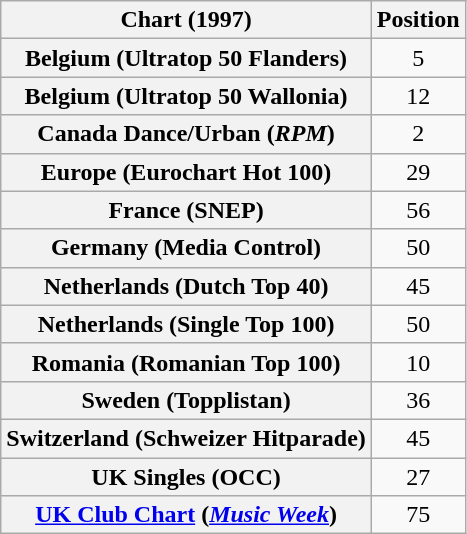<table class="wikitable sortable plainrowheaders" style="text-align:center">
<tr>
<th>Chart (1997)</th>
<th>Position</th>
</tr>
<tr>
<th scope="row">Belgium (Ultratop 50 Flanders)</th>
<td>5</td>
</tr>
<tr>
<th scope="row">Belgium (Ultratop 50 Wallonia)</th>
<td>12</td>
</tr>
<tr>
<th scope="row">Canada Dance/Urban (<em>RPM</em>)</th>
<td>2</td>
</tr>
<tr>
<th scope="row">Europe (Eurochart Hot 100)</th>
<td>29</td>
</tr>
<tr>
<th scope="row">France (SNEP)</th>
<td>56</td>
</tr>
<tr>
<th scope="row">Germany (Media Control)</th>
<td>50</td>
</tr>
<tr>
<th scope="row">Netherlands (Dutch Top 40)</th>
<td>45</td>
</tr>
<tr>
<th scope="row">Netherlands (Single Top 100)</th>
<td>50</td>
</tr>
<tr>
<th scope="row">Romania (Romanian Top 100)</th>
<td>10</td>
</tr>
<tr>
<th scope="row">Sweden (Topplistan)</th>
<td>36</td>
</tr>
<tr>
<th scope="row">Switzerland (Schweizer Hitparade)</th>
<td>45</td>
</tr>
<tr>
<th scope="row">UK Singles (OCC)</th>
<td>27</td>
</tr>
<tr>
<th scope="row"><a href='#'>UK Club Chart</a> (<em><a href='#'>Music Week</a></em>)</th>
<td>75</td>
</tr>
</table>
